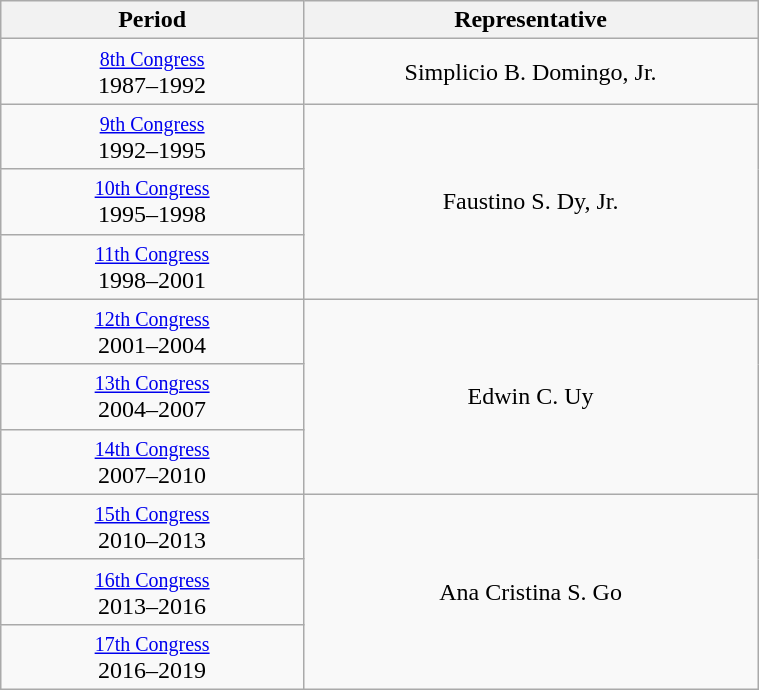<table class="wikitable" style="text-align:center; width:40%;">
<tr>
<th width="40%">Period</th>
<th>Representative</th>
</tr>
<tr>
<td><small><a href='#'>8th Congress</a></small><br>1987–1992</td>
<td>Simplicio B. Domingo, Jr.</td>
</tr>
<tr>
<td><small><a href='#'>9th Congress</a></small><br>1992–1995</td>
<td rowspan="3">Faustino S. Dy, Jr.</td>
</tr>
<tr>
<td><small><a href='#'>10th Congress</a></small><br>1995–1998</td>
</tr>
<tr>
<td><small><a href='#'>11th Congress</a></small><br>1998–2001</td>
</tr>
<tr>
<td><small><a href='#'>12th Congress</a></small><br>2001–2004</td>
<td rowspan="3">Edwin C. Uy</td>
</tr>
<tr>
<td><small><a href='#'>13th Congress</a></small><br>2004–2007</td>
</tr>
<tr>
<td><small><a href='#'>14th Congress</a></small><br>2007–2010</td>
</tr>
<tr>
<td><small><a href='#'>15th Congress</a></small><br>2010–2013</td>
<td rowspan="3">Ana Cristina S. Go</td>
</tr>
<tr>
<td><small><a href='#'>16th Congress</a></small><br>2013–2016</td>
</tr>
<tr>
<td><small><a href='#'>17th Congress</a></small><br>2016–2019</td>
</tr>
</table>
